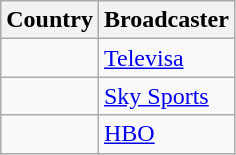<table class="wikitable">
<tr>
<th align=center>Country</th>
<th align=center>Broadcaster</th>
</tr>
<tr>
<td></td>
<td><a href='#'>Televisa</a></td>
</tr>
<tr>
<td></td>
<td><a href='#'>Sky Sports</a></td>
</tr>
<tr>
<td></td>
<td><a href='#'>HBO</a></td>
</tr>
</table>
